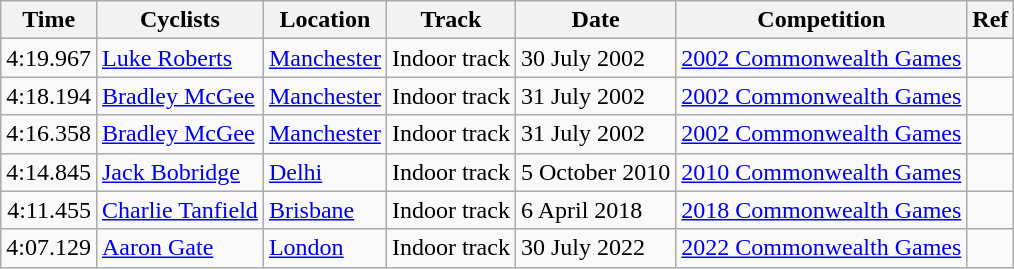<table class="wikitable">
<tr align="left">
<th>Time</th>
<th>Cyclists</th>
<th>Location</th>
<th>Track</th>
<th>Date</th>
<th>Competition</th>
<th>Ref</th>
</tr>
<tr>
<td>4:19.967</td>
<td> <a href='#'>Luke Roberts</a></td>
<td> <a href='#'>Manchester</a></td>
<td>Indoor track</td>
<td>30 July 2002</td>
<td><a href='#'>2002 Commonwealth Games</a></td>
<td></td>
</tr>
<tr>
<td>4:18.194</td>
<td> <a href='#'>Bradley McGee</a></td>
<td> <a href='#'>Manchester</a></td>
<td>Indoor track</td>
<td>31 July 2002</td>
<td><a href='#'>2002 Commonwealth Games</a></td>
<td></td>
</tr>
<tr>
<td>4:16.358</td>
<td> <a href='#'>Bradley McGee</a></td>
<td> <a href='#'>Manchester</a></td>
<td>Indoor track</td>
<td>31 July 2002</td>
<td><a href='#'>2002 Commonwealth Games</a></td>
<td></td>
</tr>
<tr>
<td>4:14.845</td>
<td> <a href='#'>Jack Bobridge</a></td>
<td> <a href='#'>Delhi</a></td>
<td>Indoor track</td>
<td>5 October 2010</td>
<td><a href='#'>2010 Commonwealth Games</a></td>
<td></td>
</tr>
<tr>
<td align=right>4:11.455</td>
<td> <a href='#'>Charlie Tanfield</a></td>
<td> <a href='#'>Brisbane</a></td>
<td>Indoor track</td>
<td>6 April 2018</td>
<td><a href='#'>2018 Commonwealth Games</a></td>
<td></td>
</tr>
<tr>
<td align=right>4:07.129</td>
<td> <a href='#'>Aaron Gate</a></td>
<td> <a href='#'>London</a></td>
<td>Indoor track</td>
<td>30 July 2022</td>
<td><a href='#'>2022 Commonwealth Games</a></td>
<td></td>
</tr>
</table>
